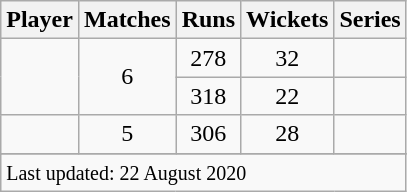<table class="wikitable sortable">
<tr>
<th scope=col>Player</th>
<th scope=col>Matches</th>
<th scope=col>Runs</th>
<th scope=col>Wickets</th>
<th scope=col>Series</th>
</tr>
<tr>
<td rowspan=2></td>
<td align=center rowspan=2>6</td>
<td align=center>278</td>
<td align=center>32</td>
<td></td>
</tr>
<tr>
<td align=center>318</td>
<td align=center>22</td>
<td></td>
</tr>
<tr>
<td></td>
<td align=center>5</td>
<td align=center>306</td>
<td align=center>28</td>
<td></td>
</tr>
<tr>
</tr>
<tr class=sortbottom>
<td colspan=5><small>Last updated: 22 August 2020</small></td>
</tr>
</table>
